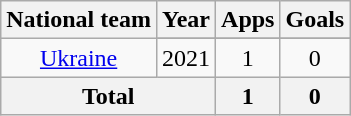<table class="wikitable" style="text-align:center">
<tr>
<th>National team</th>
<th>Year</th>
<th>Apps</th>
<th>Goals</th>
</tr>
<tr>
<td rowspan=2><a href='#'>Ukraine</a></td>
</tr>
<tr>
<td>2021</td>
<td>1</td>
<td>0</td>
</tr>
<tr>
<th colspan="2">Total</th>
<th>1</th>
<th>0</th>
</tr>
</table>
